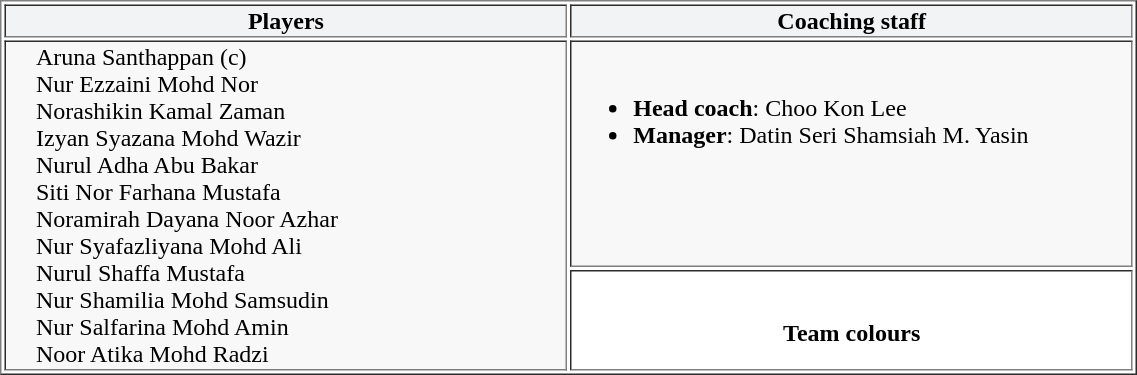<table width=60% border=1>
<tr align=center bgcolor=#F2F3F4>
<td width=30%><strong>Players</strong></td>
<td width=30%><strong>Coaching staff</strong></td>
</tr>
<tr valign=top>
<td rowspan=2 style=padding-left:20px bgcolor=#F8F8F8>Aruna Santhappan (c)<br>Nur Ezzaini Mohd Nor<br>Norashikin Kamal Zaman<br>Izyan Syazana Mohd Wazir<br>Nurul Adha Abu Bakar<br>Siti Nor Farhana Mustafa<br>Noramirah Dayana Noor Azhar<br>Nur Syafazliyana Mohd Ali<br>Nurul Shaffa Mustafa<br>Nur Shamilia Mohd Samsudin<br>Nur Salfarina Mohd Amin<br>Noor Atika Mohd Radzi</td>
<td bgcolor=#F8F8F8><br><ul><li><strong>Head coach</strong>: Choo Kon Lee</li><li><strong>Manager</strong>: Datin Seri Shamsiah M. Yasin</li></ul></td>
</tr>
<tr>
<td valign=center><br><table align=center cellspacing=0 cellpadding=0>
<tr>
<td bgcolor=yellow></td>
</tr>
<tr>
<td bgcolor=blue></td>
</tr>
<tr>
<td align=center><strong>Team colours</strong></td>
</tr>
</table>
</td>
</tr>
</table>
